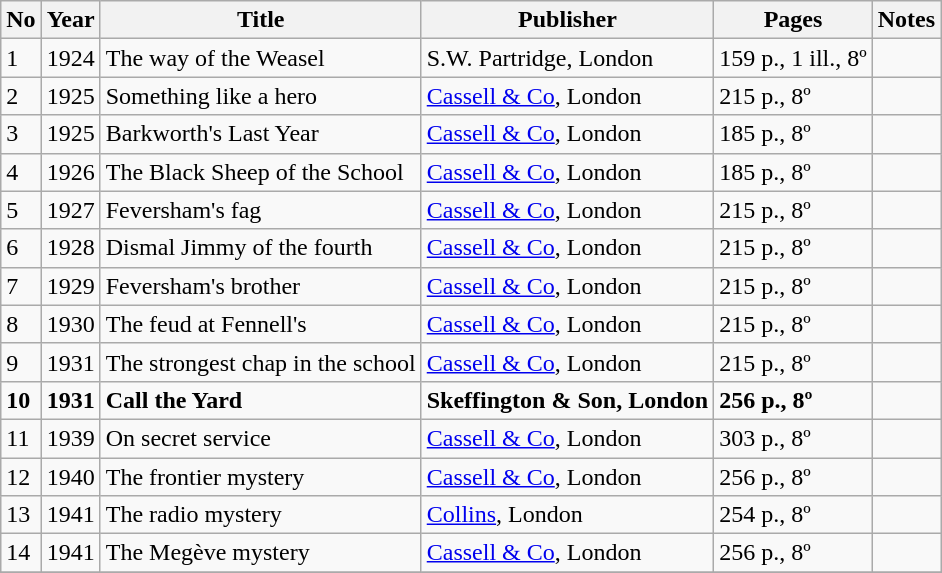<table class="wikitable sortable">
<tr>
<th>No</th>
<th>Year</th>
<th>Title</th>
<th>Publisher</th>
<th>Pages</th>
<th>Notes</th>
</tr>
<tr>
<td>1</td>
<td>1924</td>
<td>The way of the Weasel</td>
<td>S.W. Partridge, London</td>
<td>159 p., 1 ill., 8º</td>
<td></td>
</tr>
<tr>
<td>2</td>
<td>1925</td>
<td>Something like a hero</td>
<td><a href='#'>Cassell & Co</a>, London</td>
<td>215 p., 8º</td>
<td></td>
</tr>
<tr>
<td>3</td>
<td>1925</td>
<td>Barkworth's Last Year</td>
<td><a href='#'>Cassell & Co</a>, London</td>
<td>185 p., 8º</td>
<td></td>
</tr>
<tr>
<td>4</td>
<td>1926</td>
<td>The Black Sheep of the School</td>
<td><a href='#'>Cassell & Co</a>, London</td>
<td>185 p., 8º</td>
<td></td>
</tr>
<tr>
<td>5</td>
<td>1927</td>
<td>Feversham's fag</td>
<td><a href='#'>Cassell & Co</a>, London</td>
<td>215 p., 8º</td>
<td></td>
</tr>
<tr>
<td>6</td>
<td>1928</td>
<td>Dismal Jimmy of the fourth</td>
<td><a href='#'>Cassell & Co</a>, London</td>
<td>215 p., 8º</td>
<td></td>
</tr>
<tr>
<td>7</td>
<td>1929</td>
<td>Feversham's brother</td>
<td><a href='#'>Cassell & Co</a>, London</td>
<td>215 p., 8º</td>
<td></td>
</tr>
<tr>
<td>8</td>
<td>1930</td>
<td>The feud at Fennell's</td>
<td><a href='#'>Cassell & Co</a>, London</td>
<td>215 p., 8º</td>
<td></td>
</tr>
<tr>
<td>9</td>
<td>1931</td>
<td>The strongest chap in the school</td>
<td><a href='#'>Cassell & Co</a>, London</td>
<td>215 p., 8º</td>
<td></td>
</tr>
<tr>
<td><strong>10</strong></td>
<td><strong>1931</strong></td>
<td><strong>Call the Yard</strong></td>
<td><strong>Skeffington & Son, London</strong></td>
<td><strong>256 p., 8º</strong></td>
<td></td>
</tr>
<tr>
<td>11</td>
<td>1939</td>
<td>On secret service</td>
<td><a href='#'>Cassell & Co</a>, London</td>
<td>303 p., 8º</td>
<td></td>
</tr>
<tr>
<td>12</td>
<td>1940</td>
<td>The frontier mystery</td>
<td><a href='#'>Cassell & Co</a>, London</td>
<td>256 p., 8º</td>
<td></td>
</tr>
<tr>
<td>13</td>
<td>1941</td>
<td>The radio mystery</td>
<td><a href='#'>Collins</a>, London</td>
<td>254 p., 8º</td>
<td></td>
</tr>
<tr>
<td>14</td>
<td>1941</td>
<td>The Megève mystery</td>
<td><a href='#'>Cassell & Co</a>, London</td>
<td>256 p., 8º</td>
<td></td>
</tr>
<tr>
</tr>
</table>
